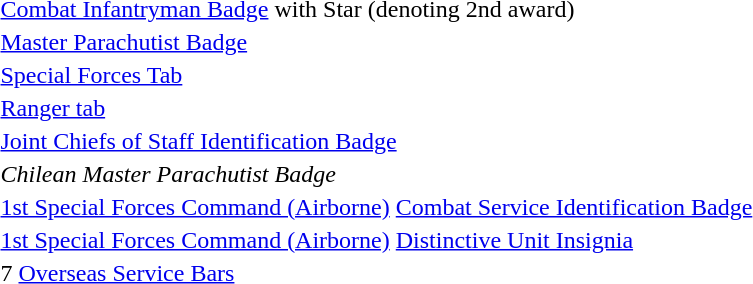<table>
<tr>
<td> <a href='#'>Combat Infantryman Badge</a> with Star (denoting 2nd award)</td>
</tr>
<tr>
<td><span></span> <a href='#'>Master Parachutist Badge</a></td>
</tr>
<tr>
<td> <a href='#'>Special Forces Tab</a></td>
</tr>
<tr>
<td> <a href='#'>Ranger tab</a></td>
</tr>
<tr>
<td> <a href='#'>Joint Chiefs of Staff Identification Badge</a></td>
</tr>
<tr>
<td> <em>Chilean Master Parachutist Badge</em></td>
</tr>
<tr>
<td> <a href='#'>1st Special Forces Command (Airborne)</a> <a href='#'>Combat Service Identification Badge</a></td>
</tr>
<tr>
<td> <a href='#'>1st Special Forces Command (Airborne)</a> <a href='#'>Distinctive Unit Insignia</a></td>
</tr>
<tr>
<td> 7 <a href='#'>Overseas Service Bars</a></td>
</tr>
</table>
